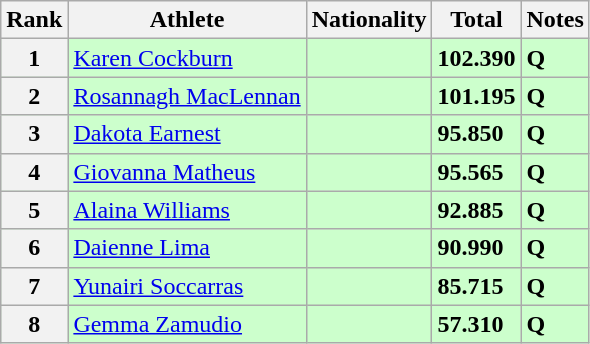<table class="wikitable sortable" style="text-align:left">
<tr>
<th scope=col>Rank</th>
<th scope=col>Athlete</th>
<th scope=col>Nationality</th>
<th scope=col>Total</th>
<th scope=col>Notes</th>
</tr>
<tr bgcolor=ccffcc>
<th scope=row>1</th>
<td align=left><a href='#'>Karen Cockburn</a></td>
<td></td>
<td><strong>102.390</strong></td>
<td><strong>Q</strong></td>
</tr>
<tr bgcolor=ccffcc>
<th scope=row>2</th>
<td align=left><a href='#'>Rosannagh MacLennan</a></td>
<td></td>
<td><strong>101.195</strong></td>
<td><strong>Q</strong></td>
</tr>
<tr bgcolor=ccffcc>
<th scope=row>3</th>
<td align=left><a href='#'>Dakota Earnest</a></td>
<td></td>
<td><strong>95.850</strong></td>
<td><strong>Q</strong></td>
</tr>
<tr bgcolor=ccffcc>
<th scope=row>4</th>
<td align=left><a href='#'>Giovanna Matheus</a></td>
<td></td>
<td><strong>95.565</strong></td>
<td><strong>Q</strong></td>
</tr>
<tr bgcolor=ccffcc>
<th scope=row>5</th>
<td align=left><a href='#'>Alaina Williams</a></td>
<td></td>
<td><strong>92.885</strong></td>
<td><strong>Q</strong></td>
</tr>
<tr bgcolor=ccffcc>
<th scope=row>6</th>
<td align=left><a href='#'>Daienne Lima</a></td>
<td></td>
<td><strong>90.990</strong></td>
<td><strong>Q</strong></td>
</tr>
<tr bgcolor=ccffcc>
<th scope=row>7</th>
<td align=left><a href='#'>Yunairi Soccarras</a></td>
<td></td>
<td><strong>85.715</strong></td>
<td><strong>Q</strong></td>
</tr>
<tr bgcolor=ccffcc>
<th scope=row>8</th>
<td align=left><a href='#'>Gemma Zamudio</a></td>
<td></td>
<td><strong>57.310</strong></td>
<td><strong>Q</strong></td>
</tr>
</table>
